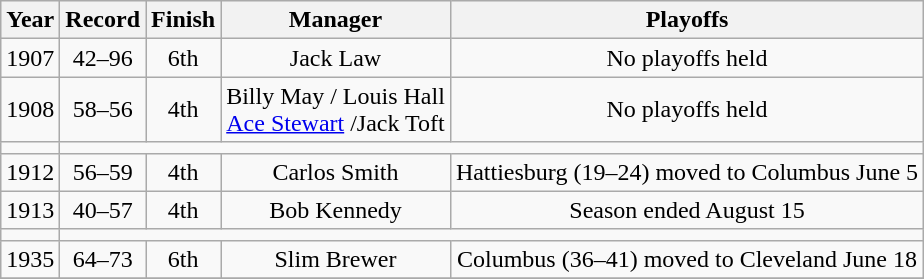<table class="wikitable">
<tr style="background: #F2F2F2;">
<th>Year</th>
<th>Record</th>
<th>Finish</th>
<th>Manager</th>
<th>Playoffs</th>
</tr>
<tr align=center>
<td>1907</td>
<td>42–96</td>
<td>6th</td>
<td>Jack Law</td>
<td>No playoffs held</td>
</tr>
<tr align=center>
<td>1908</td>
<td>58–56</td>
<td>4th</td>
<td>Billy May / Louis Hall <br> <a href='#'>Ace Stewart</a>  /Jack Toft</td>
<td>No playoffs held</td>
</tr>
<tr align=center>
<td></td>
</tr>
<tr align=center>
<td>1912</td>
<td>56–59</td>
<td>4th</td>
<td>Carlos Smith</td>
<td>Hattiesburg (19–24) moved to Columbus June 5</td>
</tr>
<tr align=center>
<td>1913</td>
<td>40–57</td>
<td>4th</td>
<td>Bob Kennedy</td>
<td>Season ended August 15</td>
</tr>
<tr align=center>
<td></td>
</tr>
<tr align=center>
<td>1935</td>
<td>64–73</td>
<td>6th</td>
<td>Slim Brewer</td>
<td>Columbus (36–41) moved to Cleveland June 18</td>
</tr>
<tr align=center>
</tr>
</table>
